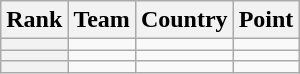<table class="wikitable sortable">
<tr>
<th>Rank</th>
<th>Team</th>
<th>Country</th>
<th>Point</th>
</tr>
<tr>
<th></th>
<td></td>
<td></td>
<td></td>
</tr>
<tr>
<th></th>
<td></td>
<td></td>
<td></td>
</tr>
<tr>
<th></th>
<td></td>
<td></td>
<td></td>
</tr>
</table>
